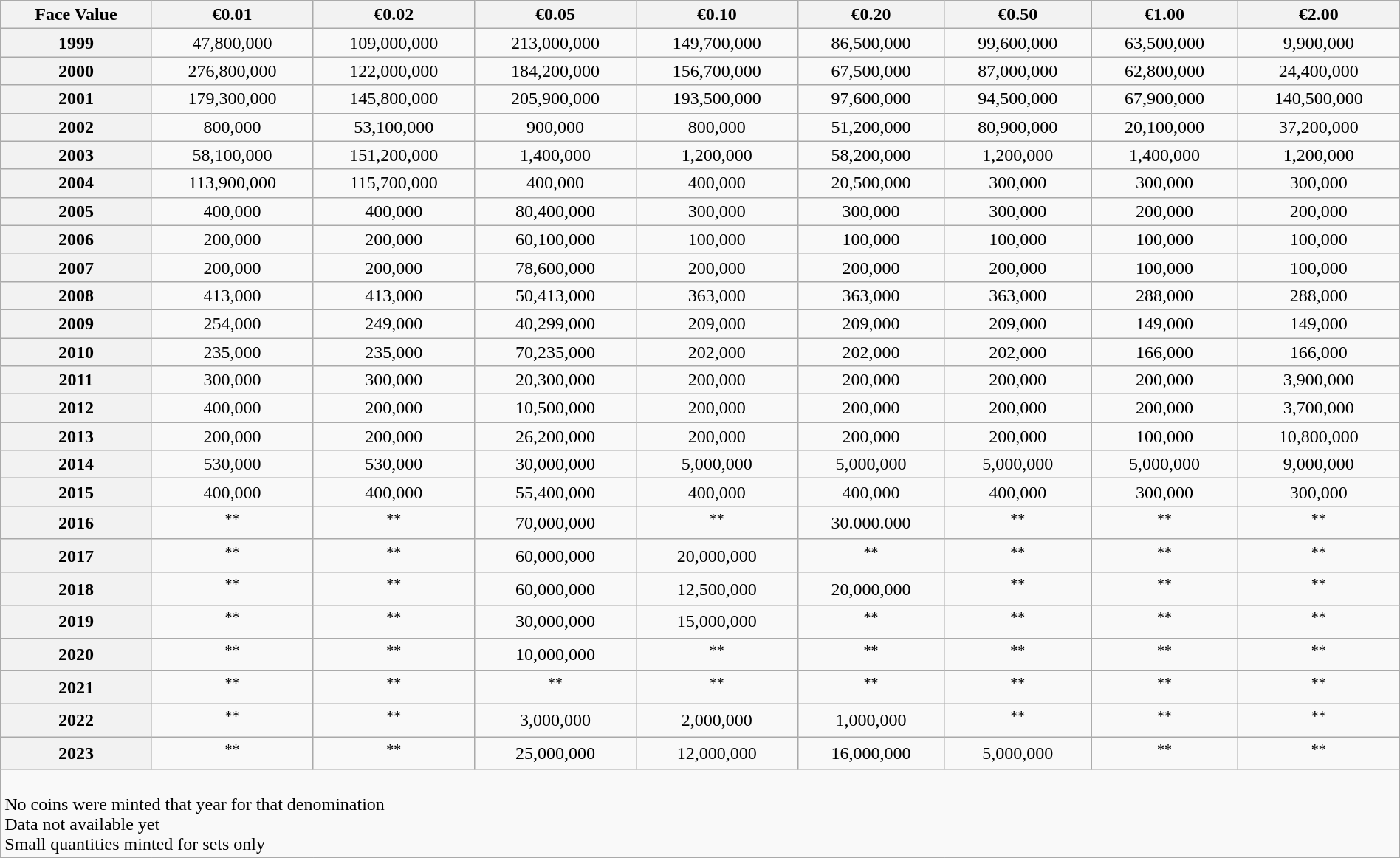<table class="wikitable" style="width:100%;text-align:center">
<tr>
<th>Face Value </th>
<th>€0.01</th>
<th>€0.02</th>
<th>€0.05</th>
<th>€0.10</th>
<th>€0.20</th>
<th>€0.50</th>
<th>€1.00</th>
<th>€2.00</th>
</tr>
<tr>
<th>1999</th>
<td>47,800,000</td>
<td>109,000,000</td>
<td>213,000,000</td>
<td>149,700,000</td>
<td>86,500,000</td>
<td>99,600,000</td>
<td>63,500,000</td>
<td>9,900,000</td>
</tr>
<tr>
<th>2000</th>
<td>276,800,000</td>
<td>122,000,000</td>
<td>184,200,000</td>
<td>156,700,000</td>
<td>67,500,000</td>
<td>87,000,000</td>
<td>62,800,000</td>
<td>24,400,000</td>
</tr>
<tr>
<th>2001</th>
<td>179,300,000</td>
<td>145,800,000</td>
<td>205,900,000</td>
<td>193,500,000</td>
<td>97,600,000</td>
<td>94,500,000</td>
<td>67,900,000</td>
<td>140,500,000</td>
</tr>
<tr>
<th>2002</th>
<td>800,000</td>
<td>53,100,000</td>
<td>900,000</td>
<td>800,000</td>
<td>51,200,000</td>
<td>80,900,000</td>
<td>20,100,000</td>
<td>37,200,000</td>
</tr>
<tr>
<th>2003</th>
<td>58,100,000</td>
<td>151,200,000</td>
<td>1,400,000</td>
<td>1,200,000</td>
<td>58,200,000</td>
<td>1,200,000</td>
<td>1,400,000</td>
<td>1,200,000</td>
</tr>
<tr>
<th>2004</th>
<td>113,900,000</td>
<td>115,700,000</td>
<td>400,000</td>
<td>400,000</td>
<td>20,500,000</td>
<td>300,000</td>
<td>300,000</td>
<td>300,000</td>
</tr>
<tr>
<th>2005</th>
<td>400,000</td>
<td>400,000</td>
<td>80,400,000</td>
<td>300,000</td>
<td>300,000</td>
<td>300,000</td>
<td>200,000</td>
<td>200,000</td>
</tr>
<tr>
<th>2006</th>
<td>200,000</td>
<td>200,000</td>
<td>60,100,000</td>
<td>100,000</td>
<td>100,000</td>
<td>100,000</td>
<td>100,000</td>
<td>100,000</td>
</tr>
<tr>
<th>2007</th>
<td>200,000</td>
<td>200,000</td>
<td>78,600,000</td>
<td>200,000</td>
<td>200,000</td>
<td>200,000</td>
<td>100,000</td>
<td>100,000</td>
</tr>
<tr>
<th>2008</th>
<td>413,000</td>
<td>413,000</td>
<td>50,413,000</td>
<td>363,000</td>
<td>363,000</td>
<td>363,000</td>
<td>288,000</td>
<td>288,000</td>
</tr>
<tr>
<th>2009</th>
<td>254,000</td>
<td>249,000</td>
<td>40,299,000</td>
<td>209,000</td>
<td>209,000</td>
<td>209,000</td>
<td>149,000</td>
<td>149,000</td>
</tr>
<tr>
<th>2010</th>
<td>235,000</td>
<td>235,000</td>
<td>70,235,000</td>
<td>202,000</td>
<td>202,000</td>
<td>202,000</td>
<td>166,000</td>
<td>166,000</td>
</tr>
<tr>
<th>2011</th>
<td>300,000</td>
<td>300,000</td>
<td>20,300,000</td>
<td>200,000</td>
<td>200,000</td>
<td>200,000</td>
<td>200,000</td>
<td>3,900,000</td>
</tr>
<tr>
<th>2012</th>
<td>400,000</td>
<td>200,000</td>
<td>10,500,000</td>
<td>200,000</td>
<td>200,000</td>
<td>200,000</td>
<td>200,000</td>
<td>3,700,000</td>
</tr>
<tr>
<th>2013</th>
<td>200,000</td>
<td>200,000</td>
<td>26,200,000</td>
<td>200,000</td>
<td>200,000</td>
<td>200,000</td>
<td>100,000</td>
<td>10,800,000</td>
</tr>
<tr>
<th>2014</th>
<td>530,000</td>
<td>530,000</td>
<td>30,000,000</td>
<td>5,000,000</td>
<td>5,000,000</td>
<td>5,000,000</td>
<td>5,000,000</td>
<td>9,000,000</td>
</tr>
<tr>
<th>2015</th>
<td>400,000</td>
<td>400,000</td>
<td>55,400,000</td>
<td>400,000</td>
<td>400,000</td>
<td>400,000</td>
<td>300,000</td>
<td>300,000</td>
</tr>
<tr>
<th>2016</th>
<td><sup>**</sup></td>
<td><sup>**</sup></td>
<td>70,000,000</td>
<td><sup>**</sup></td>
<td>30.000.000</td>
<td><sup>**</sup></td>
<td><sup>**</sup></td>
<td><sup>**</sup></td>
</tr>
<tr>
<th>2017</th>
<td><sup>**</sup></td>
<td><sup>**</sup></td>
<td>60,000,000</td>
<td>20,000,000</td>
<td><sup>**</sup></td>
<td><sup>**</sup></td>
<td><sup>**</sup></td>
<td><sup>**</sup></td>
</tr>
<tr>
<th>2018</th>
<td><sup>**</sup></td>
<td><sup>**</sup></td>
<td>60,000,000</td>
<td>12,500,000</td>
<td>20,000,000</td>
<td><sup>**</sup></td>
<td><sup>**</sup></td>
<td><sup>**</sup></td>
</tr>
<tr>
<th>2019</th>
<td><sup>**</sup></td>
<td><sup>**</sup></td>
<td>30,000,000</td>
<td>15,000,000</td>
<td><sup>**</sup></td>
<td><sup>**</sup></td>
<td><sup>**</sup></td>
<td><sup>**</sup></td>
</tr>
<tr>
<th>2020</th>
<td><sup>**</sup></td>
<td><sup>**</sup></td>
<td>10,000,000</td>
<td><sup>**</sup></td>
<td><sup>**</sup></td>
<td><sup>**</sup></td>
<td><sup>**</sup></td>
<td><sup>**</sup></td>
</tr>
<tr>
<th>2021</th>
<td><sup>**</sup></td>
<td><sup>**</sup></td>
<td><sup>**</sup></td>
<td><sup>**</sup></td>
<td><sup>**</sup></td>
<td><sup>**</sup></td>
<td><sup>**</sup></td>
<td><sup>**</sup></td>
</tr>
<tr>
<th>2022</th>
<td><sup>**</sup></td>
<td><sup>**</sup></td>
<td>3,000,000</td>
<td>2,000,000</td>
<td>1,000,000</td>
<td><sup>**</sup></td>
<td><sup>**</sup></td>
<td><sup>**</sup></td>
</tr>
<tr>
<th>2023</th>
<td><sup>**</sup></td>
<td><sup>**</sup></td>
<td>25,000,000</td>
<td>12,000,000</td>
<td>16,000,000</td>
<td>5,000,000</td>
<td><sup>**</sup></td>
<td><sup>**</sup></td>
</tr>
<tr>
<td align=left colspan=9><br> No coins were minted that year for that denomination<br> Data not available yet<br> Small quantities minted for sets only</td>
</tr>
<tr>
</tr>
</table>
